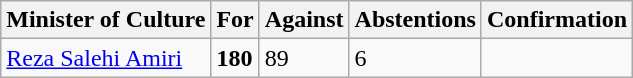<table class="wikitable">
<tr>
<th>Minister of Culture</th>
<th>For</th>
<th>Against</th>
<th>Abstentions</th>
<th>Confirmation</th>
</tr>
<tr>
<td><a href='#'>Reza Salehi Amiri</a></td>
<td><strong>180</strong></td>
<td>89</td>
<td>6</td>
<td></td>
</tr>
</table>
